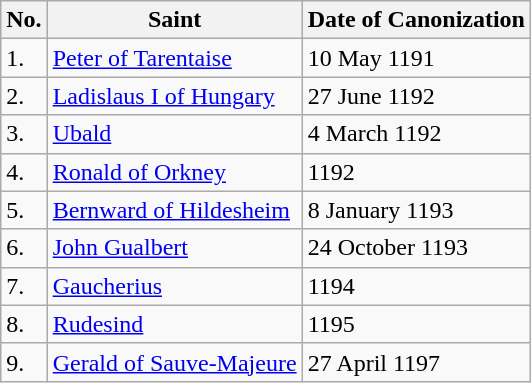<table class="wikitable">
<tr>
<th>No.</th>
<th>Saint</th>
<th>Date of Canonization</th>
</tr>
<tr>
<td>1.</td>
<td><a href='#'>Peter of Tarentaise</a></td>
<td>10 May 1191</td>
</tr>
<tr>
<td>2.</td>
<td><a href='#'>Ladislaus I of Hungary</a></td>
<td>27 June 1192</td>
</tr>
<tr>
<td>3.</td>
<td><a href='#'>Ubald</a></td>
<td>4 March 1192</td>
</tr>
<tr>
<td>4.</td>
<td><a href='#'>Ronald of Orkney</a></td>
<td>1192</td>
</tr>
<tr>
<td>5.</td>
<td><a href='#'>Bernward of Hildesheim</a></td>
<td>8 January 1193</td>
</tr>
<tr>
<td>6.</td>
<td><a href='#'>John Gualbert</a></td>
<td>24 October 1193</td>
</tr>
<tr>
<td>7.</td>
<td><a href='#'>Gaucherius</a></td>
<td>1194</td>
</tr>
<tr>
<td>8.</td>
<td><a href='#'>Rudesind</a></td>
<td>1195</td>
</tr>
<tr>
<td>9.</td>
<td><a href='#'>Gerald of Sauve-Majeure</a></td>
<td>27 April 1197</td>
</tr>
</table>
